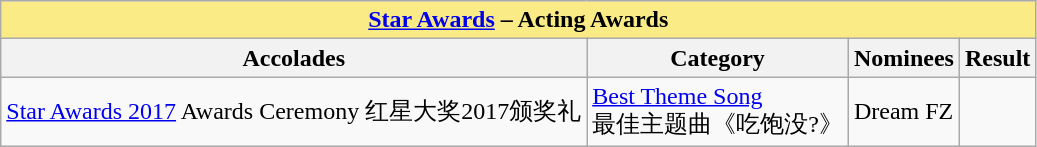<table class="wikitable sortable">
<tr>
<th colspan="4" -  style="background:#faeb86; text-align:center;"><a href='#'>Star Awards</a> – Acting Awards</th>
</tr>
<tr>
<th>Accolades</th>
<th>Category</th>
<th>Nominees</th>
<th>Result</th>
</tr>
<tr>
<td><a href='#'>Star Awards 2017</a> Awards Ceremony 红星大奖2017颁奖礼</td>
<td><a href='#'>Best Theme Song</a> <br> 最佳主题曲《吃饱没?》</td>
<td>Dream FZ</td>
<td></td>
</tr>
</table>
